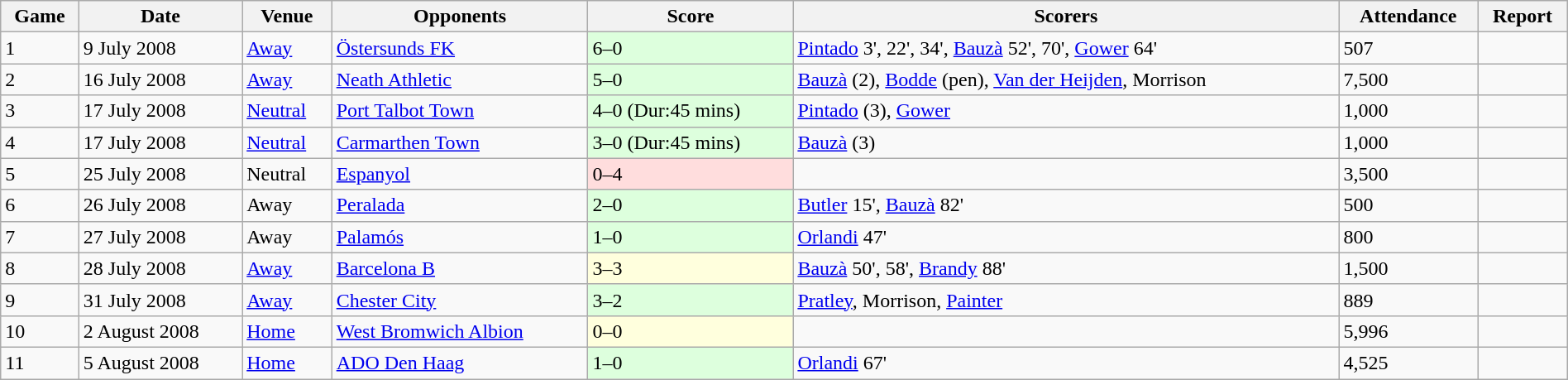<table class="wikitable" style="width:100%;">
<tr>
<th>Game</th>
<th>Date</th>
<th>Venue</th>
<th>Opponents</th>
<th>Score</th>
<th>Scorers</th>
<th>Attendance</th>
<th>Report</th>
</tr>
<tr>
<td>1</td>
<td align=left>9 July 2008</td>
<td><a href='#'>Away</a></td>
<td align=left> <a href='#'>Östersunds FK</a></td>
<td bgcolor="#ddffdd">6–0</td>
<td align=left><a href='#'>Pintado</a> 3', 22', 34', <a href='#'>Bauzà</a> 52', 70', <a href='#'>Gower</a> 64'</td>
<td>507</td>
<td></td>
</tr>
<tr>
<td>2</td>
<td align=left>16 July 2008</td>
<td><a href='#'>Away</a></td>
<td align=left> <a href='#'>Neath Athletic</a></td>
<td bgcolor="#ddffdd">5–0</td>
<td align=left><a href='#'>Bauzà</a> (2), <a href='#'>Bodde</a> (pen), <a href='#'>Van der Heijden</a>, Morrison</td>
<td>7,500</td>
<td></td>
</tr>
<tr>
<td>3</td>
<td align=left>17 July 2008</td>
<td><a href='#'>Neutral</a></td>
<td align=left> <a href='#'>Port Talbot Town</a></td>
<td bgcolor="#ddffdd">4–0 (Dur:45 mins)</td>
<td align=left><a href='#'>Pintado</a> (3), <a href='#'>Gower</a></td>
<td>1,000</td>
<td></td>
</tr>
<tr>
<td>4</td>
<td align=left>17 July 2008</td>
<td><a href='#'>Neutral</a></td>
<td align=left> <a href='#'>Carmarthen Town</a></td>
<td bgcolor="#ddffdd">3–0 (Dur:45 mins)</td>
<td align=left><a href='#'>Bauzà</a> (3)</td>
<td>1,000</td>
<td></td>
</tr>
<tr>
<td>5</td>
<td align=left>25 July 2008</td>
<td>Neutral</td>
<td align=left> <a href='#'>Espanyol</a></td>
<td bgcolor="#ffdddd">0–4</td>
<td></td>
<td>3,500</td>
<td></td>
</tr>
<tr>
<td>6</td>
<td align=left>26 July 2008</td>
<td>Away</td>
<td align=left> <a href='#'>Peralada</a></td>
<td bgcolor="#ddffdd">2–0</td>
<td align=left><a href='#'>Butler</a> 15', <a href='#'>Bauzà</a> 82'</td>
<td>500</td>
<td></td>
</tr>
<tr>
<td>7</td>
<td align=left>27 July 2008</td>
<td>Away</td>
<td align=left> <a href='#'>Palamós</a></td>
<td bgcolor="#ddffdd">1–0</td>
<td align=left><a href='#'>Orlandi</a> 47'</td>
<td>800</td>
<td></td>
</tr>
<tr>
<td>8</td>
<td align=left>28 July 2008</td>
<td><a href='#'>Away</a></td>
<td align=left> <a href='#'>Barcelona B</a></td>
<td bgcolor="#ffffdd">3–3</td>
<td align=left><a href='#'>Bauzà</a> 50', 58', <a href='#'>Brandy</a> 88'</td>
<td>1,500</td>
<td></td>
</tr>
<tr>
<td>9</td>
<td align=left>31 July 2008</td>
<td><a href='#'>Away</a></td>
<td align=left> <a href='#'>Chester City</a></td>
<td bgcolor="#ddffdd">3–2</td>
<td align=left><a href='#'>Pratley</a>, Morrison, <a href='#'>Painter</a></td>
<td>889</td>
<td></td>
</tr>
<tr>
<td>10</td>
<td align=left>2 August 2008</td>
<td><a href='#'>Home</a></td>
<td align=left> <a href='#'>West Bromwich Albion</a></td>
<td bgcolor="#ffffdd">0–0</td>
<td></td>
<td>5,996</td>
<td></td>
</tr>
<tr>
<td>11</td>
<td align=left>5 August 2008</td>
<td><a href='#'>Home</a></td>
<td align=left> <a href='#'>ADO Den Haag</a></td>
<td bgcolor="#ddffdd">1–0</td>
<td align=left><a href='#'>Orlandi</a> 67'</td>
<td>4,525</td>
<td></td>
</tr>
</table>
